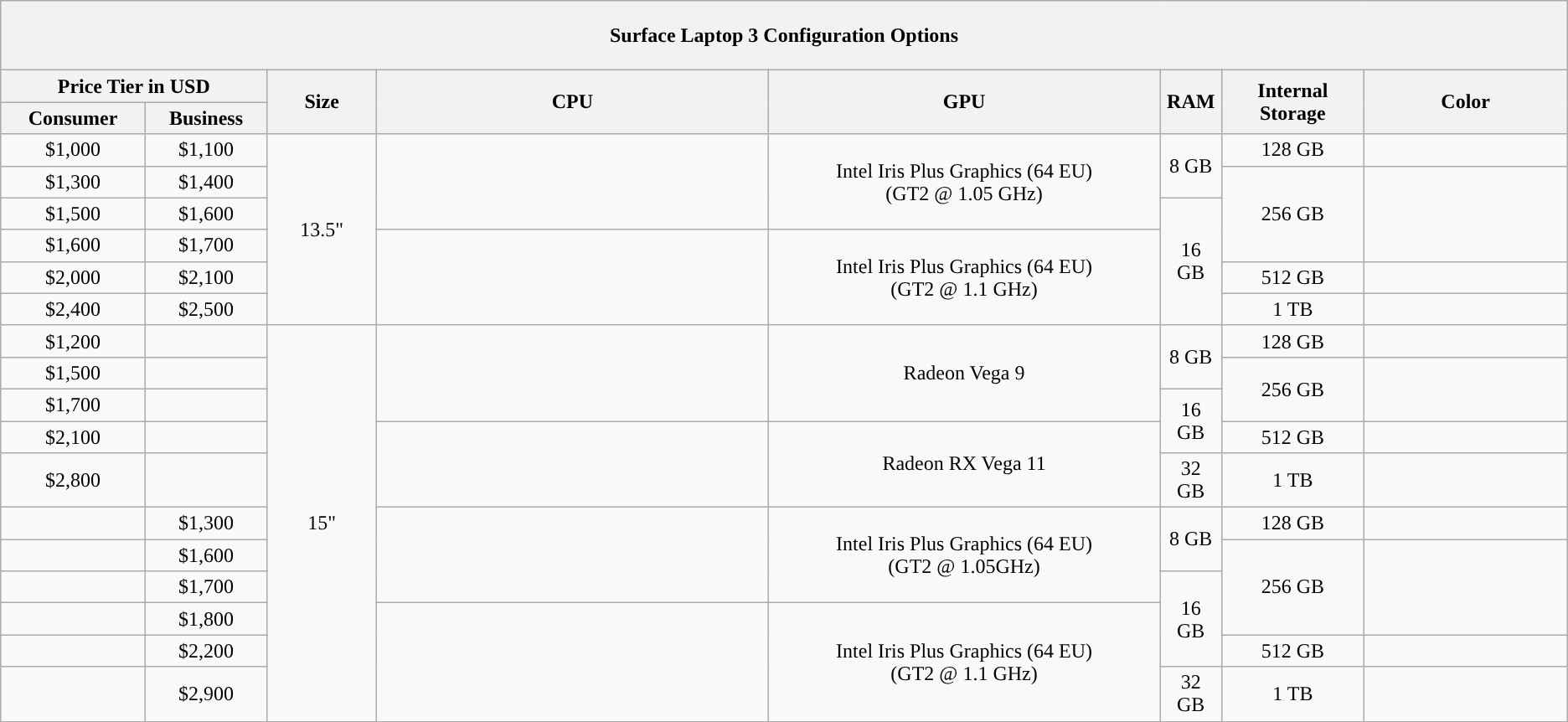<table class="wikitable sortable" style="text-align:center;" align="center" text-align="center">
<tr>
<th colspan="8" style=" height:3em;">Surface Laptop 3 Configuration Options </th>
</tr>
<tr>
<th colspan="2" width="17%">Price Tier in USD</th>
<th rowspan="2" width="07%">Size</th>
<th rowspan="2" width="25%">CPU</th>
<th rowspan="2" width="25%">GPU</th>
<th rowspan="2">RAM</th>
<th rowspan="2">Internal Storage</th>
<th rowspan="2" width="13%">Color</th>
</tr>
<tr>
<th>Consumer</th>
<th>Business</th>
</tr>
<tr>
<td>$1,000</td>
<td>$1,100</td>
<td rowspan="6">13.5"</td>
<td rowspan="3"></td>
<td rowspan="3">Intel Iris Plus Graphics (64 EU)<br> (GT2 @ 1.05 GHz)</td>
<td rowspan="2">8 GB</td>
<td>128 GB</td>
<td align="left"></td>
</tr>
<tr>
<td>$1,300</td>
<td>$1,400</td>
<td rowspan="3">256 GB</td>
<td align="left" rowspan="3">   </td>
</tr>
<tr>
<td>$1,500</td>
<td>$1,600</td>
<td rowspan="4">16 GB</td>
</tr>
<tr>
<td>$1,600</td>
<td>$1,700</td>
<td rowspan="3"></td>
<td rowspan="3">Intel Iris Plus Graphics (64 EU)<br> (GT2 @ 1.1 GHz)</td>
</tr>
<tr>
<td>$2,000</td>
<td>$2,100</td>
<td>512 GB</td>
<td align="left">   </td>
</tr>
<tr>
<td>$2,400</td>
<td>$2,500</td>
<td>1 TB</td>
<td align="left">   </td>
</tr>
<tr>
<td>$1,200</td>
<td></td>
<td rowspan="11">15"</td>
<td rowspan="3"></td>
<td rowspan="3">Radeon Vega 9</td>
<td rowspan="2">8 GB</td>
<td>128 GB</td>
<td align="left"></td>
</tr>
<tr>
<td>$1,500</td>
<td></td>
<td rowspan="2">256 GB</td>
<td align="left" rowspan="2"> </td>
</tr>
<tr>
<td>$1,700</td>
<td></td>
<td rowspan="2">16 GB</td>
</tr>
<tr>
<td>$2,100</td>
<td></td>
<td rowspan="2"></td>
<td rowspan="2">Radeon RX Vega 11</td>
<td>512 GB</td>
<td align="left"> </td>
</tr>
<tr>
<td>$2,800</td>
<td></td>
<td>32 GB</td>
<td>1 TB</td>
<td align="left"> </td>
</tr>
<tr>
<td></td>
<td>$1,300</td>
<td rowspan="3"></td>
<td rowspan="3">Intel Iris Plus Graphics (64 EU)<br> (GT2 @ 1.05GHz)</td>
<td rowspan="2">8 GB</td>
<td>128 GB</td>
<td align="left"></td>
</tr>
<tr>
<td></td>
<td>$1,600</td>
<td rowspan="3">256 GB</td>
<td align="left" rowspan="3"> </td>
</tr>
<tr>
<td></td>
<td>$1,700</td>
<td rowspan="3">16 GB</td>
</tr>
<tr>
<td></td>
<td>$1,800</td>
<td rowspan="3"></td>
<td rowspan="3">Intel Iris Plus Graphics (64 EU)<br> (GT2 @ 1.1 GHz)</td>
</tr>
<tr>
<td></td>
<td>$2,200</td>
<td>512 GB</td>
<td align="left"> </td>
</tr>
<tr>
<td></td>
<td>$2,900</td>
<td>32 GB</td>
<td>1 TB</td>
<td align="left"></td>
</tr>
</table>
